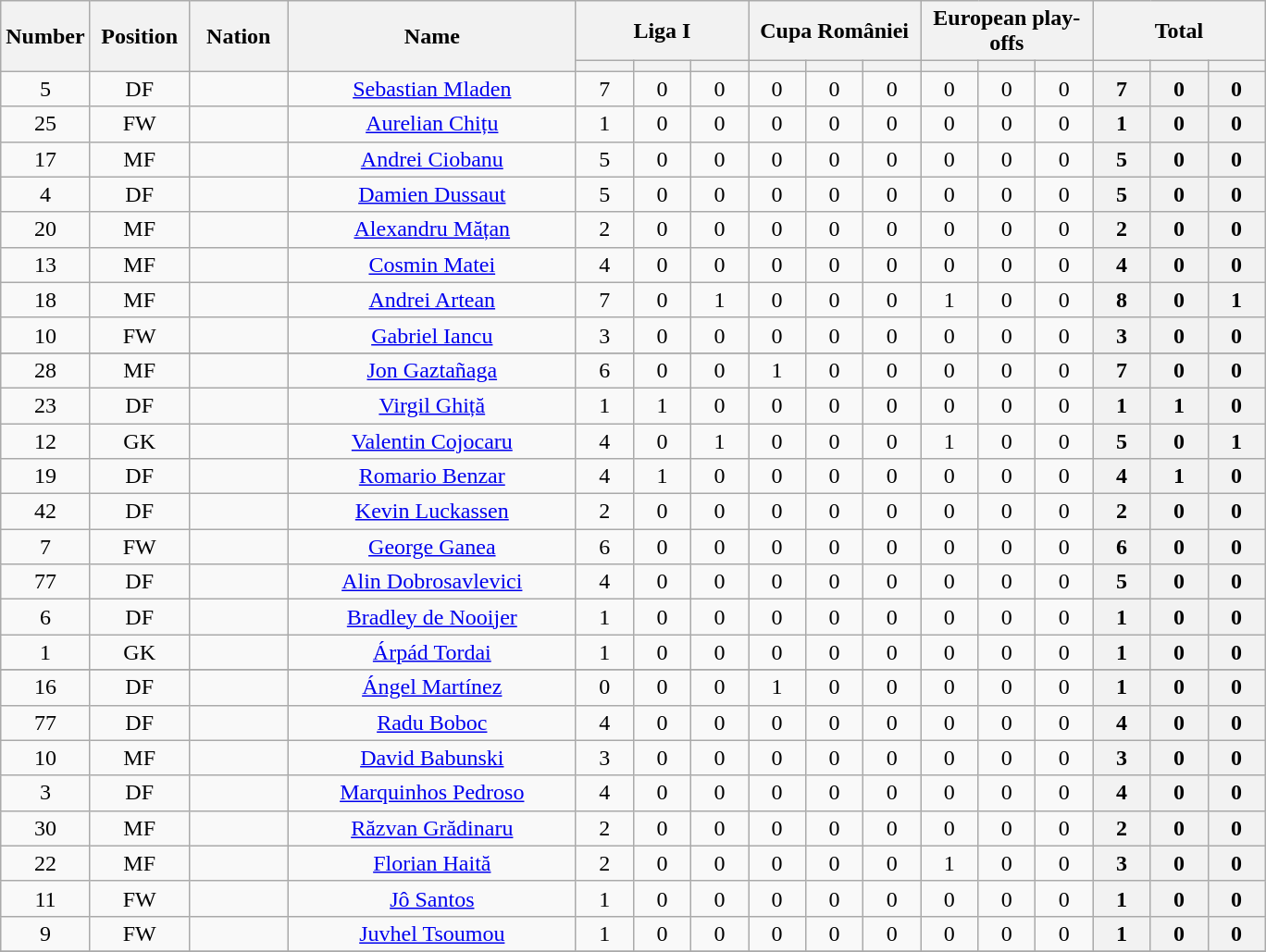<table class="wikitable" style="text-align:center;">
<tr>
<th rowspan="2" style="width:56px;">Number</th>
<th rowspan="2" style="width:64px;">Position</th>
<th rowspan="2" style="width:64px;">Nation</th>
<th rowspan="2" style="width:200px;">Name</th>
<th colspan="3" style="width:84px;">Liga I</th>
<th colspan="3" style="width:84px;">Cupa României</th>
<th colspan="3" style="width:84px;">European play-offs</th>
<th colspan="3" style="width:84px;">Total</th>
</tr>
<tr>
<th style="width:34px;"></th>
<th style="width:34px;"></th>
<th style="width:34px;"></th>
<th style="width:34px;"></th>
<th style="width:34px;"></th>
<th style="width:34px;"></th>
<th style="width:34px;"></th>
<th style="width:34px;"></th>
<th style="width:34px;"></th>
<th style="width:34px;"></th>
<th style="width:34px;"></th>
<th style="width:34px;"></th>
</tr>
<tr>
<td>5</td>
<td>DF</td>
<td></td>
<td><a href='#'>Sebastian Mladen</a></td>
<td>7</td>
<td>0</td>
<td>0</td>
<td>0</td>
<td>0</td>
<td>0</td>
<td>0</td>
<td>0</td>
<td>0</td>
<th>7</th>
<th>0</th>
<th>0</th>
</tr>
<tr>
<td>25</td>
<td>FW</td>
<td></td>
<td><a href='#'>Aurelian Chițu</a></td>
<td>1</td>
<td>0</td>
<td>0</td>
<td>0</td>
<td>0</td>
<td>0</td>
<td>0</td>
<td>0</td>
<td>0</td>
<th>1</th>
<th>0</th>
<th>0</th>
</tr>
<tr>
<td>17</td>
<td>MF</td>
<td></td>
<td><a href='#'>Andrei Ciobanu</a></td>
<td>5</td>
<td>0</td>
<td>0</td>
<td>0</td>
<td>0</td>
<td>0</td>
<td>0</td>
<td>0</td>
<td>0</td>
<th>5</th>
<th>0</th>
<th>0</th>
</tr>
<tr>
<td>4</td>
<td>DF</td>
<td></td>
<td><a href='#'>Damien Dussaut</a></td>
<td>5</td>
<td>0</td>
<td>0</td>
<td>0</td>
<td>0</td>
<td>0</td>
<td>0</td>
<td>0</td>
<td>0</td>
<th>5</th>
<th>0</th>
<th>0</th>
</tr>
<tr>
<td>20</td>
<td>MF</td>
<td></td>
<td><a href='#'>Alexandru Mățan</a></td>
<td>2</td>
<td>0</td>
<td>0</td>
<td>0</td>
<td>0</td>
<td>0</td>
<td>0</td>
<td>0</td>
<td>0</td>
<th>2</th>
<th>0</th>
<th>0</th>
</tr>
<tr>
<td>13</td>
<td>MF</td>
<td></td>
<td><a href='#'>Cosmin Matei</a></td>
<td>4</td>
<td>0</td>
<td>0</td>
<td>0</td>
<td>0</td>
<td>0</td>
<td>0</td>
<td>0</td>
<td>0</td>
<th>4</th>
<th>0</th>
<th>0</th>
</tr>
<tr>
<td>18</td>
<td>MF</td>
<td></td>
<td><a href='#'>Andrei Artean</a></td>
<td>7</td>
<td>0</td>
<td>1</td>
<td>0</td>
<td>0</td>
<td>0</td>
<td>1</td>
<td>0</td>
<td>0</td>
<th>8</th>
<th>0</th>
<th>1</th>
</tr>
<tr>
<td>10</td>
<td>FW</td>
<td></td>
<td><a href='#'>Gabriel Iancu</a></td>
<td>3</td>
<td>0</td>
<td>0</td>
<td>0</td>
<td>0</td>
<td>0</td>
<td>0</td>
<td>0</td>
<td>0</td>
<th>3</th>
<th>0</th>
<th>0</th>
</tr>
<tr>
</tr>
<tr>
<td>28</td>
<td>MF</td>
<td></td>
<td><a href='#'>Jon Gaztañaga</a></td>
<td>6</td>
<td>0</td>
<td>0</td>
<td>1</td>
<td>0</td>
<td>0</td>
<td>0</td>
<td>0</td>
<td>0</td>
<th>7</th>
<th>0</th>
<th>0</th>
</tr>
<tr>
<td>23</td>
<td>DF</td>
<td></td>
<td><a href='#'>Virgil Ghiță</a></td>
<td>1</td>
<td>1</td>
<td>0</td>
<td>0</td>
<td>0</td>
<td>0</td>
<td>0</td>
<td>0</td>
<td>0</td>
<th>1</th>
<th>1</th>
<th>0</th>
</tr>
<tr>
<td>12</td>
<td>GK</td>
<td></td>
<td><a href='#'>Valentin Cojocaru</a></td>
<td>4</td>
<td>0</td>
<td>1</td>
<td>0</td>
<td>0</td>
<td>0</td>
<td>1</td>
<td>0</td>
<td>0</td>
<th>5</th>
<th>0</th>
<th>1</th>
</tr>
<tr>
<td>19</td>
<td>DF</td>
<td></td>
<td><a href='#'>Romario Benzar</a></td>
<td>4</td>
<td>1</td>
<td>0</td>
<td>0</td>
<td>0</td>
<td>0</td>
<td>0</td>
<td>0</td>
<td>0</td>
<th>4</th>
<th>1</th>
<th>0</th>
</tr>
<tr>
<td>42</td>
<td>DF</td>
<td></td>
<td><a href='#'>Kevin Luckassen</a></td>
<td>2</td>
<td>0</td>
<td>0</td>
<td>0</td>
<td>0</td>
<td>0</td>
<td>0</td>
<td>0</td>
<td>0</td>
<th>2</th>
<th>0</th>
<th>0</th>
</tr>
<tr>
<td>7</td>
<td>FW</td>
<td></td>
<td><a href='#'>George Ganea</a></td>
<td>6</td>
<td>0</td>
<td>0</td>
<td>0</td>
<td>0</td>
<td>0</td>
<td>0</td>
<td>0</td>
<td>0</td>
<th>6</th>
<th>0</th>
<th>0</th>
</tr>
<tr>
<td>77</td>
<td>DF</td>
<td></td>
<td><a href='#'>Alin Dobrosavlevici</a></td>
<td>4</td>
<td>0</td>
<td>0</td>
<td>0</td>
<td>0</td>
<td>0</td>
<td>0</td>
<td>0</td>
<td>0</td>
<th>5</th>
<th>0</th>
<th>0</th>
</tr>
<tr>
<td>6</td>
<td>DF</td>
<td></td>
<td><a href='#'>Bradley de Nooijer</a></td>
<td>1</td>
<td>0</td>
<td>0</td>
<td>0</td>
<td>0</td>
<td>0</td>
<td>0</td>
<td>0</td>
<td>0</td>
<th>1</th>
<th>0</th>
<th>0</th>
</tr>
<tr>
<td>1</td>
<td>GK</td>
<td></td>
<td><a href='#'>Árpád Tordai</a></td>
<td>1</td>
<td>0</td>
<td>0</td>
<td>0</td>
<td>0</td>
<td>0</td>
<td>0</td>
<td>0</td>
<td>0</td>
<th>1</th>
<th>0</th>
<th>0</th>
</tr>
<tr>
</tr>
<tr>
<td>16</td>
<td>DF</td>
<td></td>
<td><a href='#'>Ángel Martínez</a></td>
<td>0</td>
<td>0</td>
<td>0</td>
<td>1</td>
<td>0</td>
<td>0</td>
<td>0</td>
<td>0</td>
<td>0</td>
<th>1</th>
<th>0</th>
<th>0</th>
</tr>
<tr>
<td>77</td>
<td>DF</td>
<td></td>
<td><a href='#'>Radu Boboc</a></td>
<td>4</td>
<td>0</td>
<td>0</td>
<td>0</td>
<td>0</td>
<td>0</td>
<td>0</td>
<td>0</td>
<td>0</td>
<th>4</th>
<th>0</th>
<th>0</th>
</tr>
<tr>
<td>10</td>
<td>MF</td>
<td></td>
<td><a href='#'>David Babunski</a></td>
<td>3</td>
<td>0</td>
<td>0</td>
<td>0</td>
<td>0</td>
<td>0</td>
<td>0</td>
<td>0</td>
<td>0</td>
<th>3</th>
<th>0</th>
<th>0</th>
</tr>
<tr>
<td>3</td>
<td>DF</td>
<td></td>
<td><a href='#'>Marquinhos Pedroso</a></td>
<td>4</td>
<td>0</td>
<td>0</td>
<td>0</td>
<td>0</td>
<td>0</td>
<td>0</td>
<td>0</td>
<td>0</td>
<th>4</th>
<th>0</th>
<th>0</th>
</tr>
<tr>
<td>30</td>
<td>MF</td>
<td></td>
<td><a href='#'>Răzvan Grădinaru</a></td>
<td>2</td>
<td>0</td>
<td>0</td>
<td>0</td>
<td>0</td>
<td>0</td>
<td>0</td>
<td>0</td>
<td>0</td>
<th>2</th>
<th>0</th>
<th>0</th>
</tr>
<tr>
<td>22</td>
<td>MF</td>
<td></td>
<td><a href='#'>Florian Haită</a></td>
<td>2</td>
<td>0</td>
<td>0</td>
<td>0</td>
<td>0</td>
<td>0</td>
<td>1</td>
<td>0</td>
<td>0</td>
<th>3</th>
<th>0</th>
<th>0</th>
</tr>
<tr>
<td>11</td>
<td>FW</td>
<td></td>
<td><a href='#'>Jô Santos</a></td>
<td>1</td>
<td>0</td>
<td>0</td>
<td>0</td>
<td>0</td>
<td>0</td>
<td>0</td>
<td>0</td>
<td>0</td>
<th>1</th>
<th>0</th>
<th>0</th>
</tr>
<tr>
<td>9</td>
<td>FW</td>
<td></td>
<td><a href='#'>Juvhel Tsoumou</a></td>
<td>1</td>
<td>0</td>
<td>0</td>
<td>0</td>
<td>0</td>
<td>0</td>
<td>0</td>
<td>0</td>
<td>0</td>
<th>1</th>
<th>0</th>
<th>0</th>
</tr>
<tr>
</tr>
</table>
